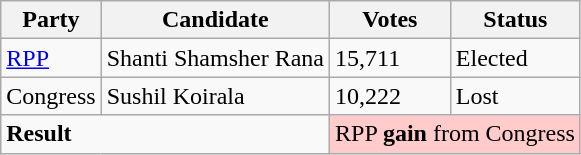<table class="wikitable">
<tr>
<th>Party</th>
<th>Candidate</th>
<th>Votes</th>
<th>Status</th>
</tr>
<tr>
<td><a href='#'>RPP</a></td>
<td>Shanti Shamsher Rana</td>
<td>15,711</td>
<td>Elected</td>
</tr>
<tr>
<td>Congress</td>
<td>Sushil Koirala</td>
<td>10,222</td>
<td>Lost</td>
</tr>
<tr>
<td colspan="2"><strong>Result</strong></td>
<td colspan="2" bgcolor="#ffcccb">RPP <strong>gain</strong> from Congress</td>
</tr>
</table>
